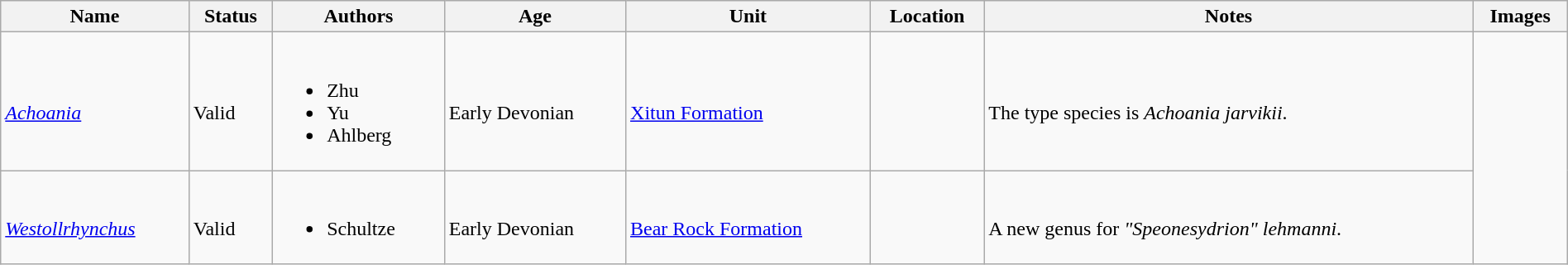<table class="wikitable sortable" align="center" width="100%">
<tr>
<th>Name</th>
<th>Status</th>
<th>Authors</th>
<th>Age</th>
<th>Unit</th>
<th>Location</th>
<th>Notes</th>
<th>Images</th>
</tr>
<tr>
<td><br><em><a href='#'>Achoania</a></em></td>
<td><br>Valid</td>
<td><br><ul><li>Zhu</li><li>Yu</li><li>Ahlberg</li></ul></td>
<td><br>Early Devonian</td>
<td><br><a href='#'>Xitun Formation</a></td>
<td><br></td>
<td><br>The type species is <em>Achoania jarvikii</em>.</td>
<td rowspan="47"><br></td>
</tr>
<tr>
<td><br><em><a href='#'>Westollrhynchus</a></em></td>
<td><br>Valid</td>
<td><br><ul><li>Schultze</li></ul></td>
<td><br>Early Devonian</td>
<td><br><a href='#'>Bear Rock Formation</a></td>
<td><br></td>
<td><br>A new genus for <em>"Speonesydrion" lehmanni</em>.</td>
</tr>
</table>
